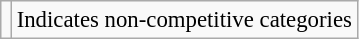<table class="wikitable" style="font-size:95%;">
<tr>
<td></td>
<td>Indicates non-competitive categories</td>
</tr>
</table>
